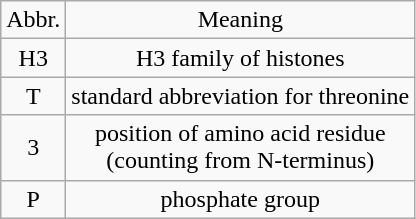<table class="wikitable" style="text-align:center">
<tr>
<td>Abbr.</td>
<td>Meaning</td>
</tr>
<tr>
<td>H3</td>
<td>H3 family of histones</td>
</tr>
<tr>
<td>T</td>
<td>standard abbreviation for threonine</td>
</tr>
<tr>
<td>3</td>
<td>position of amino acid residue<br>(counting from N-terminus)</td>
</tr>
<tr>
<td>P</td>
<td>phosphate  group</td>
</tr>
</table>
